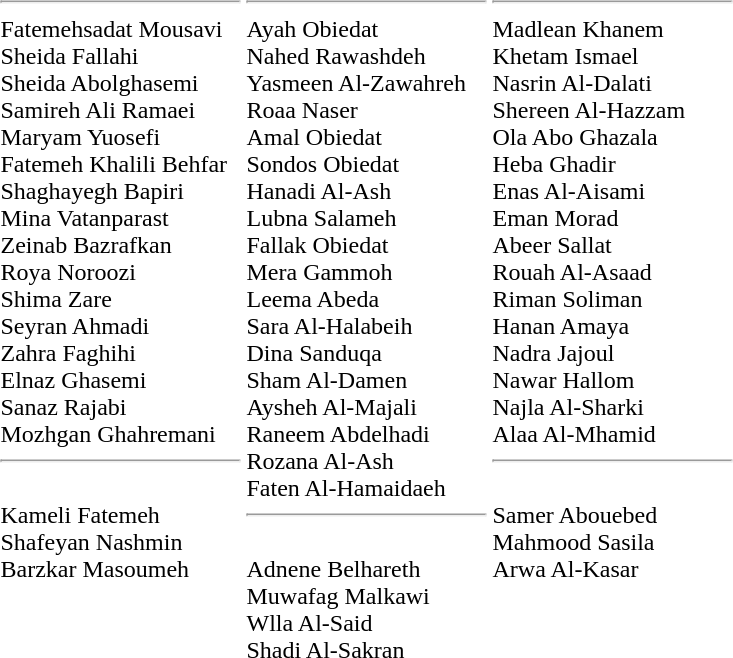<table>
<tr valign=top>
<td width=160> <hr> Fatemehsadat Mousavi <br> Sheida Fallahi <br> Sheida Abolghasemi <br> Samireh Ali Ramaei <br> Maryam Yuosefi <br> Fatemeh Khalili Behfar <br> Shaghayegh Bapiri <br> Mina Vatanparast <br> Zeinab Bazrafkan <br> Roya Noroozi <br> Shima Zare <br> Seyran Ahmadi <br> Zahra Faghihi <br> Elnaz Ghasemi <br> Sanaz Rajabi <br> Mozhgan Ghahremani <hr><br>Kameli Fatemeh <br> Shafeyan Nashmin <br> Barzkar Masoumeh</td>
<td width=160> <hr> Ayah Obiedat <br> Nahed Rawashdeh <br> Yasmeen Al-Zawahreh <br> Roaa Naser <br> Amal Obiedat <br> Sondos Obiedat <br> Hanadi Al-Ash <br> Lubna Salameh <br> Fallak Obiedat <br> Mera Gammoh <br> Leema Abeda <br> Sara Al-Halabeih <br> Dina Sanduqa <br> Sham Al-Damen <br> Aysheh Al-Majali <br> Raneem Abdelhadi <br> Rozana Al-Ash <br> Faten Al-Hamaidaeh <hr><br>Adnene Belhareth <br> Muwafag Malkawi <br> Wlla Al-Said <br> Shadi Al-Sakran</td>
<td width=160> <hr> Madlean Khanem <br> Khetam Ismael <br> Nasrin Al-Dalati <br> Shereen Al-Hazzam <br> Ola Abo Ghazala <br> Heba Ghadir <br> Enas Al-Aisami <br> Eman Morad <br> Abeer Sallat <br> Rouah Al-Asaad <br> Riman Soliman <br> Hanan Amaya <br> Nadra Jajoul <br> Nawar Hallom <br> Najla Al-Sharki <br> Alaa Al-Mhamid <hr><br>Samer Abouebed <br> Mahmood Sasila <br> Arwa Al-Kasar</td>
</tr>
</table>
